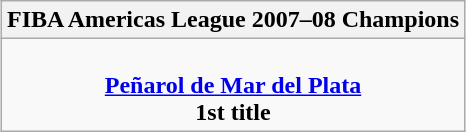<table class=wikitable style="text-align:center; margin:auto">
<tr>
<th>FIBA Americas League 2007–08 Champions</th>
</tr>
<tr>
<td><br> <strong><a href='#'>Peñarol de Mar del Plata</a></strong> <br> <strong>1st title</strong></td>
</tr>
</table>
